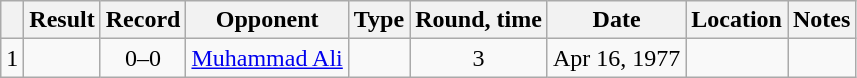<table class="wikitable" style="text-align:center">
<tr>
<th></th>
<th>Result</th>
<th>Record</th>
<th>Opponent</th>
<th>Type</th>
<th>Round, time</th>
<th>Date</th>
<th>Location</th>
<th>Notes</th>
</tr>
<tr>
<td>1</td>
<td></td>
<td>0–0 </td>
<td style="text-align:left;"> <a href='#'>Muhammad Ali</a></td>
<td></td>
<td>3</td>
<td>Apr 16, 1977</td>
<td style="text-align:left;"> </td>
<td style="text-align:left;"></td>
</tr>
</table>
